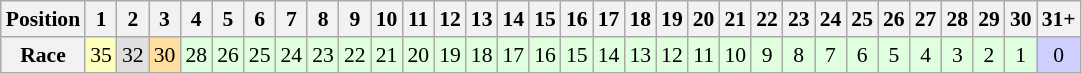<table class="wikitable" style="font-size: 90%; text-align:center;">
<tr>
<th>Position</th>
<th>1</th>
<th>2</th>
<th>3</th>
<th>4</th>
<th>5</th>
<th>6</th>
<th>7</th>
<th>8</th>
<th>9</th>
<th>10</th>
<th>11</th>
<th>12</th>
<th>13</th>
<th>14</th>
<th>15</th>
<th>16</th>
<th>17</th>
<th>18</th>
<th>19</th>
<th>20</th>
<th>21</th>
<th>22</th>
<th>23</th>
<th>24</th>
<th>25</th>
<th>26</th>
<th>27</th>
<th>28</th>
<th>29</th>
<th>30</th>
<th>31+</th>
</tr>
<tr>
<th>Race</th>
<td style="background:#ffffbf;">35</td>
<td style="background:#dfdfdf;">32</td>
<td style="background:#ffdf9f;">30</td>
<td style="background:#dfffdf;">28</td>
<td style="background:#dfffdf;">26</td>
<td style="background:#dfffdf;">25</td>
<td style="background:#dfffdf;">24</td>
<td style="background:#dfffdf;">23</td>
<td style="background:#dfffdf;">22</td>
<td style="background:#dfffdf;">21</td>
<td style="background:#dfffdf;">20</td>
<td style="background:#dfffdf;">19</td>
<td style="background:#dfffdf;">18</td>
<td style="background:#dfffdf;">17</td>
<td style="background:#dfffdf;">16</td>
<td style="background:#dfffdf;">15</td>
<td style="background:#dfffdf;">14</td>
<td style="background:#dfffdf;">13</td>
<td style="background:#dfffdf;">12</td>
<td style="background:#dfffdf;">11</td>
<td style="background:#dfffdf;">10</td>
<td style="background:#dfffdf;">9</td>
<td style="background:#dfffdf;">8</td>
<td style="background:#dfffdf;">7</td>
<td style="background:#dfffdf;">6</td>
<td style="background:#dfffdf;">5</td>
<td style="background:#dfffdf;">4</td>
<td style="background:#dfffdf;">3</td>
<td style="background:#dfffdf;">2</td>
<td style="background:#dfffdf;">1</td>
<td style="background:#cfcfff;">0</td>
</tr>
</table>
